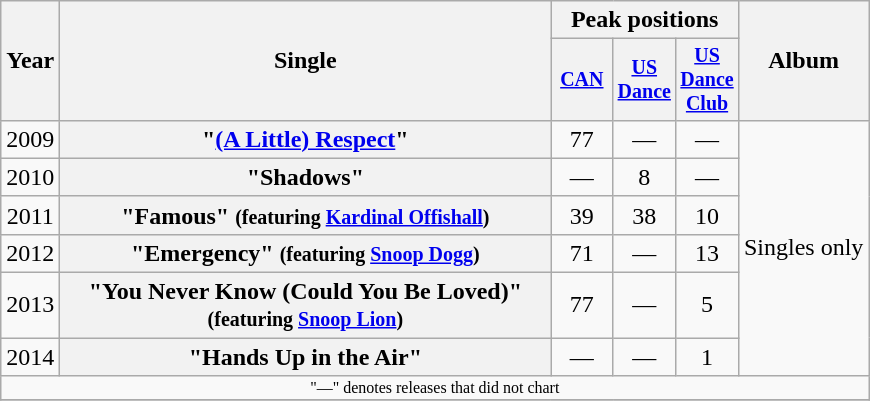<table class="wikitable plainrowheaders" style="text-align:center;">
<tr>
<th rowspan="2">Year</th>
<th rowspan="2" style="width:20em;">Single</th>
<th colspan="3">Peak positions</th>
<th rowspan="2">Album</th>
</tr>
<tr style="font-size:smaller;">
<th width="35"><a href='#'>CAN</a><br></th>
<th width="35"><a href='#'>US<br>Dance</a></th>
<th width="35"><a href='#'>US<br>Dance Club</a></th>
</tr>
<tr>
<td>2009</td>
<th scope="row">"<a href='#'>(A Little) Respect</a>"</th>
<td>77<br><small></small></td>
<td>—</td>
<td>—</td>
<td align="left" rowspan="6">Singles only</td>
</tr>
<tr>
<td>2010</td>
<th scope="row">"Shadows"</th>
<td>—</td>
<td>8<br><small></small></td>
<td>—</td>
</tr>
<tr>
<td>2011</td>
<th scope="row">"Famous" <small>(featuring <a href='#'>Kardinal Offishall</a>)</small></th>
<td>39<br><small></small></td>
<td>38<br><small></small></td>
<td>10<br><small></small></td>
</tr>
<tr>
<td>2012</td>
<th scope="row">"Emergency" <small>(featuring <a href='#'>Snoop Dogg</a>)</small></th>
<td>71<br><small></small></td>
<td>—</td>
<td>13<br><small></small></td>
</tr>
<tr>
<td>2013</td>
<th scope="row">"You Never Know (Could You Be Loved)" <small>(featuring <a href='#'>Snoop Lion</a>)</small></th>
<td>77<br><small></small></td>
<td>—</td>
<td>5<br><small></small></td>
</tr>
<tr>
<td>2014</td>
<th scope="row">"Hands Up in the Air"</th>
<td>—</td>
<td>—</td>
<td>1<br><small></small></td>
</tr>
<tr>
<td colspan="6" style="font-size:8pt">"—" denotes releases that did not chart</td>
</tr>
<tr>
</tr>
</table>
